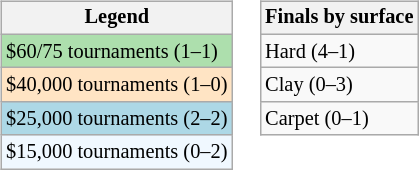<table>
<tr valign=top>
<td><br><table class=wikitable style="font-size:85%">
<tr>
<th>Legend</th>
</tr>
<tr style="background:#addfad;">
<td>$60/75 tournaments (1–1)</td>
</tr>
<tr style="background:#ffe4c4;">
<td>$40,000 tournaments (1–0)</td>
</tr>
<tr style="background:lightblue;">
<td>$25,000 tournaments (2–2)</td>
</tr>
<tr style="background:#f0f8ff;">
<td>$15,000 tournaments (0–2)</td>
</tr>
</table>
</td>
<td><br><table class="wikitable" style="font-size:85%;">
<tr>
<th>Finals by surface</th>
</tr>
<tr>
<td>Hard (4–1)</td>
</tr>
<tr>
<td>Clay (0–3)</td>
</tr>
<tr>
<td>Carpet (0–1)</td>
</tr>
</table>
</td>
</tr>
</table>
